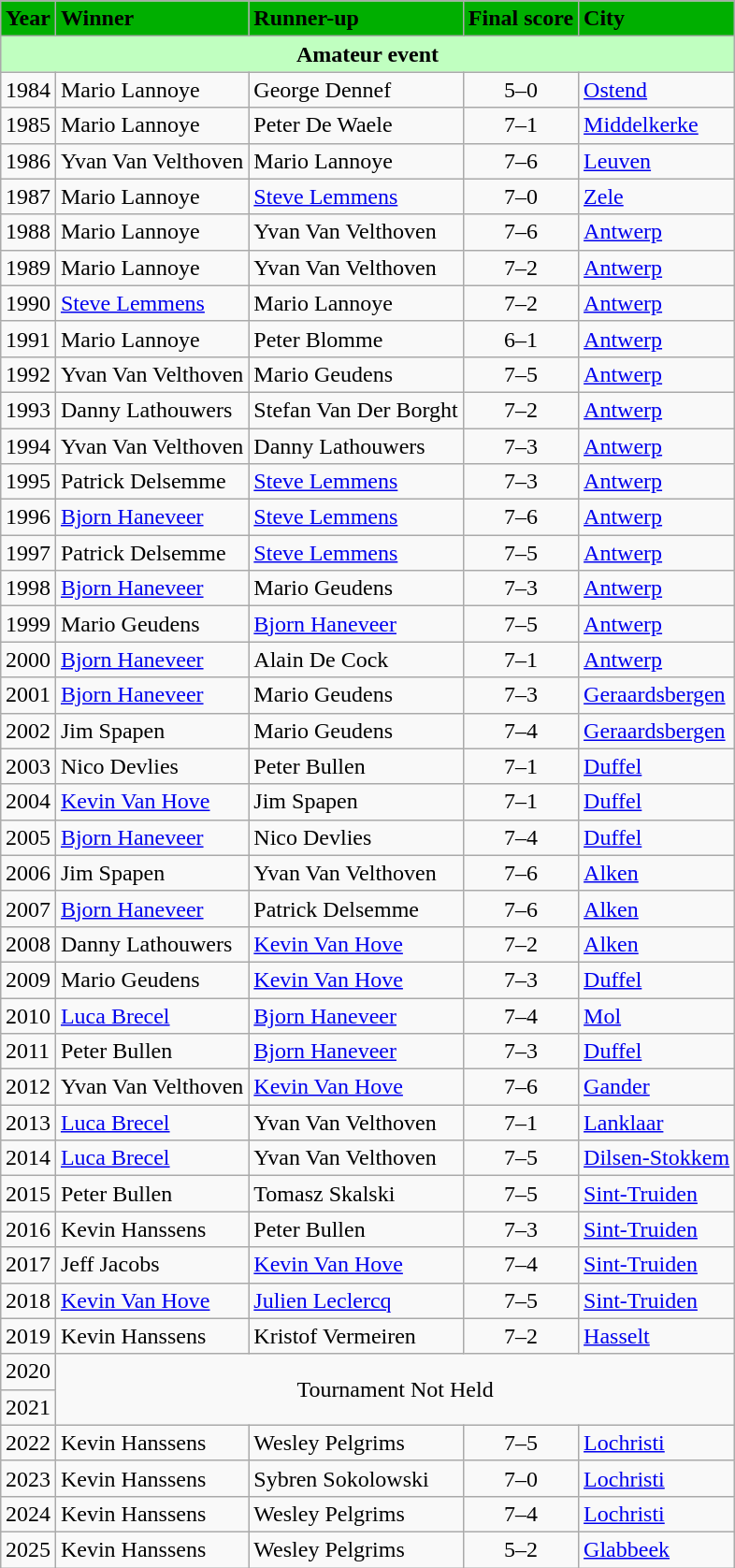<table class="wikitable" style="margin: auto">
<tr>
<th style="text-align: center; background-color: #00af00">Year</th>
<th style="text-align: left; background-color: #00af00">Winner</th>
<th style="text-align: left; background-color: #00af00">Runner-up</th>
<th style="text-align: left; background-color: #00af00">Final score</th>
<th style="text-align: left; background-color: #00af00">City</th>
</tr>
<tr>
<th colspan=6 style="text-align: center; background-color: #c0ffc0">Amateur event</th>
</tr>
<tr>
<td>1984</td>
<td> Mario Lannoye</td>
<td> George Dennef</td>
<td style="text-align: center">5–0</td>
<td><a href='#'>Ostend</a></td>
</tr>
<tr>
<td>1985</td>
<td> Mario Lannoye</td>
<td> Peter De Waele</td>
<td style="text-align: center">7–1</td>
<td><a href='#'>Middelkerke</a></td>
</tr>
<tr>
<td>1986</td>
<td> Yvan Van Velthoven</td>
<td> Mario Lannoye</td>
<td style="text-align: center">7–6</td>
<td><a href='#'>Leuven</a></td>
</tr>
<tr>
<td>1987</td>
<td> Mario Lannoye</td>
<td> <a href='#'>Steve Lemmens</a></td>
<td style="text-align: center">7–0</td>
<td><a href='#'>Zele</a></td>
</tr>
<tr>
<td>1988</td>
<td> Mario Lannoye</td>
<td> Yvan Van Velthoven</td>
<td style="text-align: center">7–6</td>
<td><a href='#'>Antwerp</a></td>
</tr>
<tr>
<td>1989</td>
<td> Mario Lannoye</td>
<td> Yvan Van Velthoven</td>
<td style="text-align: center">7–2</td>
<td><a href='#'>Antwerp</a></td>
</tr>
<tr>
<td>1990</td>
<td> <a href='#'>Steve Lemmens</a></td>
<td> Mario Lannoye</td>
<td style="text-align: center">7–2</td>
<td><a href='#'>Antwerp</a></td>
</tr>
<tr>
<td>1991</td>
<td> Mario Lannoye</td>
<td> Peter Blomme</td>
<td style="text-align: center">6–1</td>
<td><a href='#'>Antwerp</a></td>
</tr>
<tr>
<td>1992</td>
<td> Yvan Van Velthoven</td>
<td> Mario Geudens</td>
<td style="text-align: center">7–5</td>
<td><a href='#'>Antwerp</a></td>
</tr>
<tr>
<td>1993</td>
<td> Danny Lathouwers</td>
<td> Stefan Van Der Borght</td>
<td style="text-align: center">7–2</td>
<td><a href='#'>Antwerp</a></td>
</tr>
<tr>
<td>1994</td>
<td> Yvan Van Velthoven</td>
<td> Danny Lathouwers</td>
<td style="text-align: center">7–3</td>
<td><a href='#'>Antwerp</a></td>
</tr>
<tr>
<td>1995</td>
<td> Patrick Delsemme</td>
<td> <a href='#'>Steve Lemmens</a></td>
<td style="text-align: center">7–3</td>
<td><a href='#'>Antwerp</a></td>
</tr>
<tr>
<td>1996</td>
<td> <a href='#'>Bjorn Haneveer</a></td>
<td> <a href='#'>Steve Lemmens</a></td>
<td style="text-align: center">7–6</td>
<td><a href='#'>Antwerp</a></td>
</tr>
<tr>
<td>1997</td>
<td> Patrick Delsemme</td>
<td> <a href='#'>Steve Lemmens</a></td>
<td style="text-align: center">7–5</td>
<td><a href='#'>Antwerp</a></td>
</tr>
<tr>
<td>1998</td>
<td> <a href='#'>Bjorn Haneveer</a></td>
<td> Mario Geudens</td>
<td style="text-align: center">7–3</td>
<td><a href='#'>Antwerp</a></td>
</tr>
<tr>
<td>1999</td>
<td> Mario Geudens</td>
<td> <a href='#'>Bjorn Haneveer</a></td>
<td style="text-align: center">7–5</td>
<td><a href='#'>Antwerp</a></td>
</tr>
<tr>
<td>2000</td>
<td> <a href='#'>Bjorn Haneveer</a></td>
<td> Alain De Cock</td>
<td style="text-align: center">7–1</td>
<td><a href='#'>Antwerp</a></td>
</tr>
<tr>
<td>2001</td>
<td> <a href='#'>Bjorn Haneveer</a></td>
<td> Mario Geudens</td>
<td style="text-align: center">7–3</td>
<td><a href='#'>Geraardsbergen</a></td>
</tr>
<tr>
<td>2002</td>
<td> Jim Spapen</td>
<td> Mario Geudens</td>
<td style="text-align: center">7–4</td>
<td><a href='#'>Geraardsbergen</a></td>
</tr>
<tr>
<td>2003</td>
<td> Nico Devlies</td>
<td> Peter Bullen</td>
<td style="text-align: center">7–1</td>
<td><a href='#'>Duffel</a></td>
</tr>
<tr>
<td>2004</td>
<td> <a href='#'>Kevin Van Hove</a></td>
<td> Jim Spapen</td>
<td style="text-align: center">7–1</td>
<td><a href='#'>Duffel</a></td>
</tr>
<tr>
<td>2005</td>
<td> <a href='#'>Bjorn Haneveer</a></td>
<td> Nico Devlies</td>
<td style="text-align: center">7–4</td>
<td><a href='#'>Duffel</a></td>
</tr>
<tr>
<td>2006</td>
<td> Jim Spapen</td>
<td> Yvan Van Velthoven</td>
<td style="text-align: center">7–6</td>
<td><a href='#'>Alken</a></td>
</tr>
<tr>
<td>2007</td>
<td> <a href='#'>Bjorn Haneveer</a></td>
<td> Patrick Delsemme</td>
<td style="text-align: center">7–6</td>
<td><a href='#'>Alken</a></td>
</tr>
<tr>
<td>2008</td>
<td> Danny Lathouwers</td>
<td> <a href='#'>Kevin Van Hove</a></td>
<td style="text-align: center">7–2</td>
<td><a href='#'>Alken</a></td>
</tr>
<tr>
<td>2009</td>
<td> Mario Geudens</td>
<td> <a href='#'>Kevin Van Hove</a></td>
<td style="text-align: center">7–3</td>
<td><a href='#'>Duffel</a></td>
</tr>
<tr>
<td>2010</td>
<td> <a href='#'>Luca Brecel</a></td>
<td> <a href='#'>Bjorn Haneveer</a></td>
<td style="text-align: center">7–4</td>
<td><a href='#'>Mol</a></td>
</tr>
<tr>
<td>2011</td>
<td> Peter Bullen</td>
<td> <a href='#'>Bjorn Haneveer</a></td>
<td style="text-align: center">7–3</td>
<td><a href='#'>Duffel</a></td>
</tr>
<tr>
<td>2012</td>
<td> Yvan Van Velthoven</td>
<td> <a href='#'>Kevin Van Hove</a></td>
<td style="text-align: center">7–6</td>
<td><a href='#'>Gander</a></td>
</tr>
<tr>
<td>2013</td>
<td> <a href='#'>Luca Brecel</a></td>
<td> Yvan Van Velthoven</td>
<td style="text-align: center">7–1</td>
<td><a href='#'>Lanklaar</a></td>
</tr>
<tr>
<td>2014</td>
<td> <a href='#'>Luca Brecel</a></td>
<td> Yvan Van Velthoven</td>
<td style="text-align: center">7–5</td>
<td><a href='#'>Dilsen-Stokkem</a></td>
</tr>
<tr>
<td>2015</td>
<td> Peter Bullen</td>
<td> Tomasz Skalski</td>
<td style="text-align: center">7–5</td>
<td><a href='#'>Sint-Truiden</a></td>
</tr>
<tr>
<td>2016</td>
<td> Kevin Hanssens</td>
<td> Peter Bullen</td>
<td style="text-align: center">7–3</td>
<td><a href='#'>Sint-Truiden</a></td>
</tr>
<tr>
<td>2017</td>
<td> Jeff Jacobs</td>
<td> <a href='#'>Kevin Van Hove</a></td>
<td style="text-align: center">7–4</td>
<td><a href='#'>Sint-Truiden</a></td>
</tr>
<tr>
<td>2018</td>
<td> <a href='#'>Kevin Van Hove</a></td>
<td> <a href='#'>Julien Leclercq</a></td>
<td style="text-align: center">7–5</td>
<td><a href='#'>Sint-Truiden</a></td>
</tr>
<tr>
<td>2019</td>
<td> Kevin Hanssens</td>
<td> Kristof Vermeiren</td>
<td style="text-align: center">7–2</td>
<td><a href='#'>Hasselt</a></td>
</tr>
<tr>
<td>2020</td>
<td align="center" colspan="4" rowspan=2>Tournament Not Held</td>
</tr>
<tr>
<td>2021</td>
</tr>
<tr>
<td>2022</td>
<td> Kevin Hanssens</td>
<td> Wesley Pelgrims</td>
<td style="text-align: center">7–5</td>
<td><a href='#'>Lochristi</a></td>
</tr>
<tr>
<td>2023</td>
<td> Kevin Hanssens</td>
<td> Sybren Sokolowski</td>
<td style="text-align: center">7–0</td>
<td><a href='#'>Lochristi</a></td>
</tr>
<tr>
<td>2024</td>
<td> Kevin Hanssens</td>
<td> Wesley Pelgrims</td>
<td style="text-align: center">7–4</td>
<td><a href='#'>Lochristi</a></td>
</tr>
<tr>
<td>2025</td>
<td> Kevin Hanssens</td>
<td> Wesley Pelgrims</td>
<td style="text-align: center">5–2</td>
<td><a href='#'>Glabbeek</a></td>
</tr>
</table>
